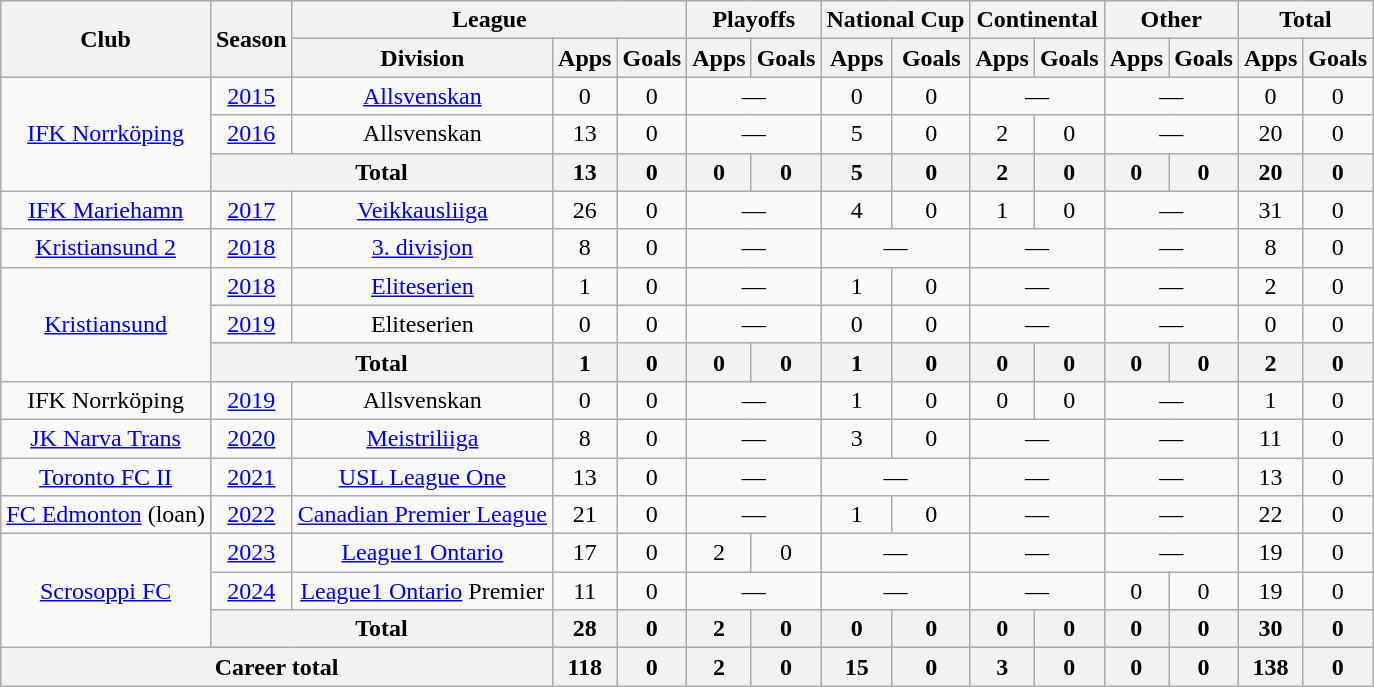<table class="wikitable" style="text-align:center;">
<tr>
<th rowspan=2>Club</th>
<th rowspan=2>Season</th>
<th colspan=3>League</th>
<th colspan=2>Playoffs</th>
<th colspan=2>National Cup</th>
<th colspan=2>Continental</th>
<th colspan=2>Other</th>
<th colspan=2>Total</th>
</tr>
<tr>
<th>Division</th>
<th>Apps</th>
<th>Goals</th>
<th>Apps</th>
<th>Goals</th>
<th>Apps</th>
<th>Goals</th>
<th>Apps</th>
<th>Goals</th>
<th>Apps</th>
<th>Goals</th>
<th>Apps</th>
<th>Goals</th>
</tr>
<tr>
<td rowspan=3><a href='#'>IFK Norrköping</a></td>
<td><a href='#'>2015</a></td>
<td><a href='#'>Allsvenskan</a></td>
<td>0</td>
<td>0</td>
<td colspan=2>—</td>
<td>0</td>
<td>0</td>
<td colspan=2>—</td>
<td colspan=2>—</td>
<td>0</td>
<td>0</td>
</tr>
<tr>
<td><a href='#'>2016</a></td>
<td>Allsvenskan</td>
<td>13</td>
<td>0</td>
<td colspan=2>—</td>
<td>5</td>
<td>0</td>
<td>2</td>
<td>0</td>
<td colspan=2>—</td>
<td>20</td>
<td>0</td>
</tr>
<tr>
<th colspan=2>Total</th>
<th>13</th>
<th>0</th>
<th>0</th>
<th>0</th>
<th>5</th>
<th>0</th>
<th>2</th>
<th>0</th>
<th>0</th>
<th>0</th>
<th>20</th>
<th>0</th>
</tr>
<tr>
<td><a href='#'>IFK Mariehamn</a></td>
<td><a href='#'>2017</a></td>
<td><a href='#'>Veikkausliiga</a></td>
<td>26</td>
<td>0</td>
<td colspan=2>—</td>
<td>4</td>
<td>0</td>
<td>1</td>
<td>0</td>
<td colspan=2>—</td>
<td>31</td>
<td>0</td>
</tr>
<tr>
<td><a href='#'>Kristiansund 2</a></td>
<td><a href='#'>2018</a></td>
<td><a href='#'>3. divisjon</a></td>
<td>8</td>
<td>0</td>
<td colspan=2>—</td>
<td colspan=2>—</td>
<td colspan=2>—</td>
<td colspan=2>—</td>
<td>8</td>
<td>0</td>
</tr>
<tr>
<td rowspan=3><a href='#'>Kristiansund</a></td>
<td><a href='#'>2018</a></td>
<td><a href='#'>Eliteserien</a></td>
<td>1</td>
<td>0</td>
<td colspan=2>—</td>
<td>1</td>
<td>0</td>
<td colspan=2>—</td>
<td colspan=2>—</td>
<td>2</td>
<td>0</td>
</tr>
<tr>
<td><a href='#'>2019</a></td>
<td>Eliteserien</td>
<td>0</td>
<td>0</td>
<td colspan=2>—</td>
<td>0</td>
<td>0</td>
<td colspan=2>—</td>
<td colspan=2>—</td>
<td>0</td>
<td>0</td>
</tr>
<tr>
<th colspan=2>Total</th>
<th>1</th>
<th>0</th>
<th>0</th>
<th>0</th>
<th>1</th>
<th>0</th>
<th>0</th>
<th>0</th>
<th>0</th>
<th>0</th>
<th>2</th>
<th>0</th>
</tr>
<tr>
<td>IFK Norrköping</td>
<td><a href='#'>2019</a></td>
<td>Allsvenskan</td>
<td>0</td>
<td>0</td>
<td colspan=2>—</td>
<td>1</td>
<td>0</td>
<td>0</td>
<td>0</td>
<td colspan=2>—</td>
<td>1</td>
<td>0</td>
</tr>
<tr>
<td><a href='#'>JK Narva Trans</a></td>
<td><a href='#'>2020</a></td>
<td><a href='#'>Meistriliiga</a></td>
<td>8</td>
<td>0</td>
<td colspan=2>—</td>
<td>3</td>
<td>0</td>
<td colspan=2>—</td>
<td colspan=2>—</td>
<td>11</td>
<td>0</td>
</tr>
<tr>
<td><a href='#'>Toronto FC II</a></td>
<td><a href='#'>2021</a></td>
<td><a href='#'>USL League One</a></td>
<td>13</td>
<td>0</td>
<td colspan=2>—</td>
<td colspan=2>—</td>
<td colspan=2>—</td>
<td colspan=2>—</td>
<td>13</td>
<td>0</td>
</tr>
<tr>
<td><a href='#'>FC Edmonton</a> (loan)</td>
<td><a href='#'>2022</a></td>
<td><a href='#'>Canadian Premier League</a></td>
<td>21</td>
<td>0</td>
<td colspan=2>—</td>
<td>1</td>
<td>0</td>
<td colspan=2>—</td>
<td colspan=2>—</td>
<td>22</td>
<td>0</td>
</tr>
<tr>
<td rowspan=3><a href='#'>Scrosoppi FC</a></td>
<td><a href='#'>2023</a></td>
<td><a href='#'>League1 Ontario</a></td>
<td>17</td>
<td>0</td>
<td>2</td>
<td>0</td>
<td colspan=2>—</td>
<td colspan=2>—</td>
<td colspan=2>—</td>
<td>19</td>
<td>0</td>
</tr>
<tr>
<td><a href='#'>2024</a></td>
<td><a href='#'>League1 Ontario</a> Premier</td>
<td>11</td>
<td>0</td>
<td colspan=2>—</td>
<td colspan=2>—</td>
<td colspan=2>—</td>
<td>0</td>
<td>0</td>
<td>19</td>
<td>0</td>
</tr>
<tr>
<th colspan=2>Total</th>
<th>28</th>
<th>0</th>
<th>2</th>
<th>0</th>
<th>0</th>
<th>0</th>
<th>0</th>
<th>0</th>
<th>0</th>
<th>0</th>
<th>30</th>
<th>0</th>
</tr>
<tr>
<th colspan=3>Career total</th>
<th>118</th>
<th>0</th>
<th>2</th>
<th>0</th>
<th>15</th>
<th>0</th>
<th>3</th>
<th>0</th>
<th>0</th>
<th>0</th>
<th>138</th>
<th>0</th>
</tr>
</table>
